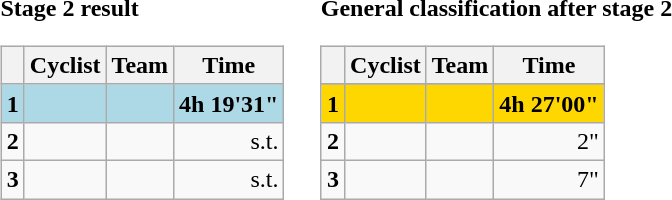<table>
<tr>
<td><strong>Stage 2 result</strong><br><table class="wikitable">
<tr>
<th></th>
<th>Cyclist</th>
<th>Team</th>
<th>Time</th>
</tr>
<tr bgcolor=lightblue>
<td><strong>1</strong></td>
<td><strong></strong></td>
<td><strong></strong></td>
<td align=right><strong>4h 19'31"</strong></td>
</tr>
<tr>
<td><strong>2</strong></td>
<td></td>
<td></td>
<td align=right>s.t.</td>
</tr>
<tr>
<td><strong>3</strong></td>
<td></td>
<td></td>
<td align=right>s.t.</td>
</tr>
</table>
</td>
<td></td>
<td><strong>General classification after stage 2</strong><br><table class="wikitable">
<tr>
<th></th>
<th>Cyclist</th>
<th>Team</th>
<th>Time</th>
</tr>
<tr>
</tr>
<tr bgcolor=gold>
<td><strong>1</strong></td>
<td><strong></strong></td>
<td><strong></strong></td>
<td align=right><strong>4h 27'00"</strong></td>
</tr>
<tr>
<td><strong>2</strong></td>
<td></td>
<td></td>
<td align=right>2"</td>
</tr>
<tr>
<td><strong>3</strong></td>
<td></td>
<td></td>
<td align=right>7"</td>
</tr>
</table>
</td>
</tr>
</table>
